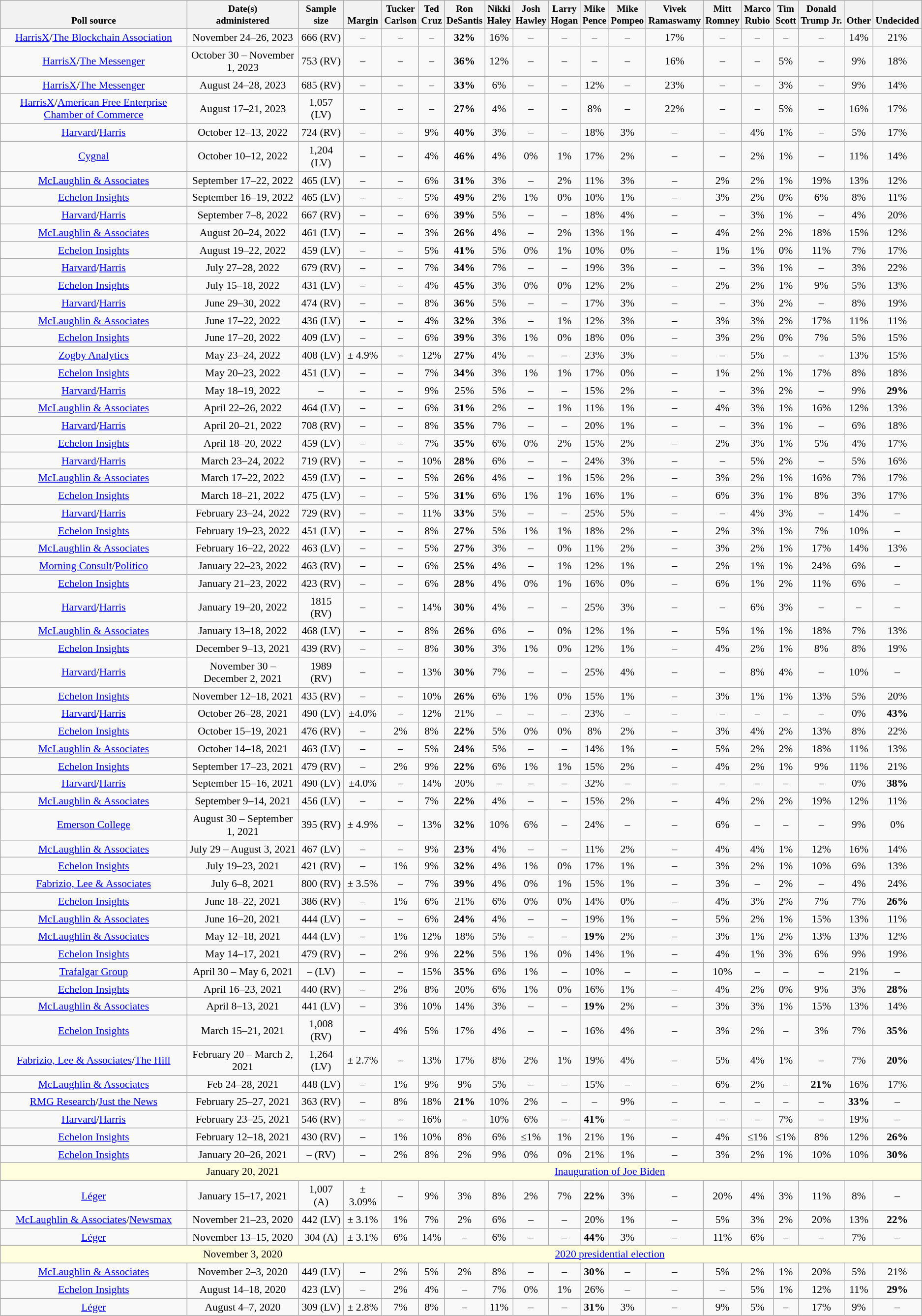<table class="wikitable mw-datatable" style="font-size:90%;text-align:center;">
<tr valign=bottom style="font-size:90%;">
<th>Poll source</th>
<th>Date(s)<br>administered</th>
<th>Sample<br>size</th>
<th>Margin<br></th>
<th>Tucker<br>Carlson</th>
<th>Ted<br>Cruz</th>
<th>Ron<br>DeSantis</th>
<th>Nikki<br>Haley</th>
<th>Josh<br>Hawley</th>
<th>Larry<br>Hogan</th>
<th>Mike<br>Pence</th>
<th>Mike<br>Pompeo</th>
<th>Vivek<br>Ramaswamy</th>
<th>Mitt<br>Romney</th>
<th>Marco<br>Rubio</th>
<th>Tim<br>Scott</th>
<th>Donald<br>Trump Jr.</th>
<th>Other</th>
<th>Undecided</th>
</tr>
<tr>
<td><a href='#'>HarrisX</a>/<a href='#'>The Blockchain Association</a></td>
<td>November 24–26, 2023</td>
<td>666 (RV)</td>
<td>–</td>
<td>–</td>
<td>–</td>
<td><strong>32%</strong></td>
<td>16%</td>
<td>–</td>
<td>–</td>
<td>–</td>
<td>–</td>
<td>17%</td>
<td>–</td>
<td>–</td>
<td>–</td>
<td>–</td>
<td>14%</td>
<td>21%</td>
</tr>
<tr>
<td><a href='#'>HarrisX</a>/<a href='#'>The Messenger</a></td>
<td>October 30 – November 1, 2023</td>
<td>753 (RV)</td>
<td>–</td>
<td>–</td>
<td>–</td>
<td><strong>36%</strong></td>
<td>12%</td>
<td>–</td>
<td>–</td>
<td>–</td>
<td>–</td>
<td>16%</td>
<td>–</td>
<td>–</td>
<td>5%</td>
<td>–</td>
<td>9%</td>
<td>18%</td>
</tr>
<tr>
<td><a href='#'>HarrisX</a>/<a href='#'>The Messenger</a></td>
<td>August 24–28, 2023</td>
<td>685 (RV)</td>
<td>–</td>
<td>–</td>
<td>–</td>
<td><strong>33%</strong></td>
<td>6%</td>
<td>–</td>
<td>–</td>
<td>12%</td>
<td>–</td>
<td>23%</td>
<td>–</td>
<td>–</td>
<td>3%</td>
<td>–</td>
<td>9%</td>
<td>14%</td>
</tr>
<tr>
<td><a href='#'>HarrisX</a>/<a href='#'>American Free Enterprise Chamber of Commerce</a></td>
<td>August 17–21, 2023</td>
<td>1,057 (LV)</td>
<td>–</td>
<td>–</td>
<td>–</td>
<td><strong>27%</strong></td>
<td>4%</td>
<td>–</td>
<td>–</td>
<td>8%</td>
<td>–</td>
<td>22%</td>
<td>–</td>
<td>–</td>
<td>5%</td>
<td>–</td>
<td>16%</td>
<td>17%</td>
</tr>
<tr>
<td><a href='#'>Harvard</a>/<a href='#'>Harris</a></td>
<td>October 12–13, 2022</td>
<td>724 (RV)</td>
<td>–</td>
<td>–</td>
<td>9%</td>
<td><strong>40%</strong></td>
<td>3%</td>
<td>–</td>
<td>–</td>
<td>18%</td>
<td>3%</td>
<td>–</td>
<td>–</td>
<td>4%</td>
<td>1%</td>
<td>–</td>
<td>5%</td>
<td>17%</td>
</tr>
<tr>
<td><a href='#'>Cygnal</a></td>
<td>October 10–12, 2022</td>
<td>1,204 (LV)</td>
<td>–</td>
<td>–</td>
<td>4%</td>
<td><strong>46%</strong></td>
<td>4%</td>
<td>0%</td>
<td>1%</td>
<td>17%</td>
<td>2%</td>
<td>–</td>
<td>–</td>
<td>2%</td>
<td>1%</td>
<td>–</td>
<td>11%</td>
<td>14%</td>
</tr>
<tr>
<td><a href='#'>McLaughlin & Associates</a></td>
<td>September 17–22, 2022</td>
<td>465 (LV)</td>
<td>–</td>
<td>–</td>
<td>6%</td>
<td><strong>31%</strong></td>
<td>3%</td>
<td>–</td>
<td>2%</td>
<td>11%</td>
<td>3%</td>
<td>–</td>
<td>2%</td>
<td>2%</td>
<td>1%</td>
<td>19%</td>
<td>13%</td>
<td>12%</td>
</tr>
<tr>
<td><a href='#'>Echelon Insights</a></td>
<td>September 16–19, 2022</td>
<td>465 (LV)</td>
<td>–</td>
<td>–</td>
<td>5%</td>
<td><strong>49%</strong></td>
<td>2%</td>
<td>1%</td>
<td>0%</td>
<td>10%</td>
<td>1%</td>
<td>–</td>
<td>3%</td>
<td>2%</td>
<td>0%</td>
<td>6%</td>
<td>8%</td>
<td>11%</td>
</tr>
<tr>
<td><a href='#'>Harvard</a>/<a href='#'>Harris</a></td>
<td>September 7–8, 2022</td>
<td>667 (RV)</td>
<td>–</td>
<td>–</td>
<td>6%</td>
<td><strong>39%</strong></td>
<td>5%</td>
<td>–</td>
<td>–</td>
<td>18%</td>
<td>4%</td>
<td>–</td>
<td>–</td>
<td>3%</td>
<td>1%</td>
<td>–</td>
<td>4%</td>
<td>20%</td>
</tr>
<tr>
<td><a href='#'>McLaughlin & Associates</a></td>
<td>August 20–24, 2022</td>
<td>461 (LV)</td>
<td>–</td>
<td>–</td>
<td>3%</td>
<td><strong>26%</strong></td>
<td>4%</td>
<td>–</td>
<td>2%</td>
<td>13%</td>
<td>1%</td>
<td>–</td>
<td>4%</td>
<td>2%</td>
<td>2%</td>
<td>18%</td>
<td>15%</td>
<td>12%</td>
</tr>
<tr>
<td><a href='#'>Echelon Insights</a></td>
<td>August 19–22, 2022</td>
<td>459 (LV)</td>
<td>–</td>
<td>–</td>
<td>5%</td>
<td><strong>41%</strong></td>
<td>5%</td>
<td>0%</td>
<td>1%</td>
<td>10%</td>
<td>0%</td>
<td>–</td>
<td>1%</td>
<td>1%</td>
<td>0%</td>
<td>11%</td>
<td>7%</td>
<td>17%</td>
</tr>
<tr>
<td><a href='#'>Harvard</a>/<a href='#'>Harris</a></td>
<td>July 27–28, 2022</td>
<td>679 (RV)</td>
<td>–</td>
<td>–</td>
<td>7%</td>
<td><strong>34%</strong></td>
<td>7%</td>
<td>–</td>
<td>–</td>
<td>19%</td>
<td>3%</td>
<td>–</td>
<td>–</td>
<td>3%</td>
<td>1%</td>
<td>–</td>
<td>3%</td>
<td>22%</td>
</tr>
<tr>
<td><a href='#'>Echelon Insights</a></td>
<td>July 15–18, 2022</td>
<td>431 (LV)</td>
<td>–</td>
<td>–</td>
<td>4%</td>
<td><strong>45%</strong></td>
<td>3%</td>
<td>0%</td>
<td>0%</td>
<td>12%</td>
<td>2%</td>
<td>–</td>
<td>2%</td>
<td>2%</td>
<td>1%</td>
<td>9%</td>
<td>5%</td>
<td>13%</td>
</tr>
<tr>
<td><a href='#'>Harvard</a>/<a href='#'>Harris</a></td>
<td>June 29–30, 2022</td>
<td>474 (RV)</td>
<td>–</td>
<td>–</td>
<td>8%</td>
<td><strong>36%</strong></td>
<td>5%</td>
<td>–</td>
<td>–</td>
<td>17%</td>
<td>3%</td>
<td>–</td>
<td>–</td>
<td>3%</td>
<td>2%</td>
<td>–</td>
<td>8%</td>
<td>19%</td>
</tr>
<tr>
<td><a href='#'>McLaughlin & Associates</a></td>
<td>June 17–22, 2022</td>
<td>436 (LV)</td>
<td>–</td>
<td>–</td>
<td>4%</td>
<td><strong>32%</strong></td>
<td>3%</td>
<td>–</td>
<td>1%</td>
<td>12%</td>
<td>3%</td>
<td>–</td>
<td>3%</td>
<td>3%</td>
<td>2%</td>
<td>17%</td>
<td>11%</td>
<td>11%</td>
</tr>
<tr>
<td><a href='#'>Echelon Insights</a></td>
<td>June 17–20, 2022</td>
<td>409 (LV)</td>
<td>–</td>
<td>–</td>
<td>6%</td>
<td><strong>39%</strong></td>
<td>3%</td>
<td>1%</td>
<td>0%</td>
<td>18%</td>
<td>0%</td>
<td>–</td>
<td>3%</td>
<td>2%</td>
<td>0%</td>
<td>7%</td>
<td>5%</td>
<td>15%</td>
</tr>
<tr>
<td><a href='#'>Zogby Analytics</a></td>
<td>May 23–24, 2022</td>
<td>408 (LV)</td>
<td>± 4.9%</td>
<td>–</td>
<td>12%</td>
<td><strong>27%</strong></td>
<td>4%</td>
<td>–</td>
<td>–</td>
<td>23%</td>
<td>3%</td>
<td>–</td>
<td>–</td>
<td>5%</td>
<td>–</td>
<td>–</td>
<td>13%</td>
<td>15%</td>
</tr>
<tr>
<td><a href='#'>Echelon Insights</a></td>
<td>May 20–23, 2022</td>
<td>451 (LV)</td>
<td>–</td>
<td>–</td>
<td>7%</td>
<td><strong>34%</strong></td>
<td>3%</td>
<td>1%</td>
<td>1%</td>
<td>17%</td>
<td>0%</td>
<td>–</td>
<td>1%</td>
<td>2%</td>
<td>1%</td>
<td>17%</td>
<td>8%</td>
<td>18%</td>
</tr>
<tr>
<td><a href='#'>Harvard</a>/<a href='#'>Harris</a></td>
<td>May 18–19, 2022</td>
<td>–</td>
<td>–</td>
<td>–</td>
<td>9%</td>
<td>25%</td>
<td>5%</td>
<td>–</td>
<td>–</td>
<td>15%</td>
<td>2%</td>
<td>–</td>
<td>–</td>
<td>3%</td>
<td>2%</td>
<td>–</td>
<td>9%</td>
<td><strong>29%</strong></td>
</tr>
<tr>
<td><a href='#'>McLaughlin & Associates</a></td>
<td>April 22–26, 2022</td>
<td>464 (LV)</td>
<td>–</td>
<td>–</td>
<td>6%</td>
<td><strong>31%</strong></td>
<td>2%</td>
<td>–</td>
<td>1%</td>
<td>11%</td>
<td>1%</td>
<td>–</td>
<td>4%</td>
<td>3%</td>
<td>1%</td>
<td>16%</td>
<td>12%</td>
<td>13%</td>
</tr>
<tr>
<td><a href='#'>Harvard</a>/<a href='#'>Harris</a></td>
<td>April 20–21, 2022</td>
<td>708 (RV)</td>
<td>–</td>
<td>–</td>
<td>8%</td>
<td><strong>35%</strong></td>
<td>7%</td>
<td>–</td>
<td>–</td>
<td>20%</td>
<td>1%</td>
<td>–</td>
<td>–</td>
<td>3%</td>
<td>1%</td>
<td>–</td>
<td>6%</td>
<td>18%</td>
</tr>
<tr>
<td><a href='#'>Echelon Insights</a></td>
<td>April 18–20, 2022</td>
<td>459 (LV)</td>
<td>–</td>
<td>–</td>
<td>7%</td>
<td><strong>35%</strong></td>
<td>6%</td>
<td>0%</td>
<td>2%</td>
<td>15%</td>
<td>2%</td>
<td>–</td>
<td>2%</td>
<td>3%</td>
<td>1%</td>
<td>5%</td>
<td>4%</td>
<td>17%</td>
</tr>
<tr>
<td><a href='#'>Harvard</a>/<a href='#'>Harris</a></td>
<td>March 23–24, 2022</td>
<td>719 (RV)</td>
<td>–</td>
<td>–</td>
<td>10%</td>
<td><strong>28%</strong></td>
<td>6%</td>
<td>–</td>
<td>–</td>
<td>24%</td>
<td>3%</td>
<td>–</td>
<td>–</td>
<td>5%</td>
<td>2%</td>
<td>–</td>
<td>5%</td>
<td>16%</td>
</tr>
<tr>
<td><a href='#'>McLaughlin & Associates</a></td>
<td>March 17–22, 2022</td>
<td>459 (LV)</td>
<td>–</td>
<td>–</td>
<td>5%</td>
<td><strong>26%</strong></td>
<td>4%</td>
<td>–</td>
<td>1%</td>
<td>15%</td>
<td>2%</td>
<td>–</td>
<td>3%</td>
<td>2%</td>
<td>1%</td>
<td>16%</td>
<td>7%</td>
<td>17%</td>
</tr>
<tr>
<td><a href='#'>Echelon Insights</a></td>
<td>March 18–21, 2022</td>
<td>475 (LV)</td>
<td>–</td>
<td>–</td>
<td>5%</td>
<td><strong>31%</strong></td>
<td>6%</td>
<td>1%</td>
<td>1%</td>
<td>16%</td>
<td>1%</td>
<td>–</td>
<td>6%</td>
<td>3%</td>
<td>1%</td>
<td>8%</td>
<td>3%</td>
<td>17%</td>
</tr>
<tr>
<td><a href='#'>Harvard</a>/<a href='#'>Harris</a></td>
<td>February 23–24, 2022</td>
<td>729 (RV)</td>
<td>–</td>
<td>–</td>
<td>11%</td>
<td><strong>33%</strong></td>
<td>5%</td>
<td>–</td>
<td>–</td>
<td>25%</td>
<td>5%</td>
<td>–</td>
<td>–</td>
<td>4%</td>
<td>3%</td>
<td>–</td>
<td>14%</td>
<td>–</td>
</tr>
<tr>
<td><a href='#'>Echelon Insights</a></td>
<td>February 19–23, 2022</td>
<td>451 (LV)</td>
<td>–</td>
<td>–</td>
<td>8%</td>
<td><strong>27%</strong></td>
<td>5%</td>
<td>1%</td>
<td>1%</td>
<td>18%</td>
<td>2%</td>
<td>–</td>
<td>2%</td>
<td>3%</td>
<td>1%</td>
<td>7%</td>
<td>10%</td>
<td>–</td>
</tr>
<tr>
<td><a href='#'>McLaughlin & Associates</a></td>
<td>February 16–22, 2022</td>
<td>463 (LV)</td>
<td>–</td>
<td>–</td>
<td>5%</td>
<td><strong>27%</strong></td>
<td>3%</td>
<td>–</td>
<td>0%</td>
<td>11%</td>
<td>2%</td>
<td>–</td>
<td>3%</td>
<td>2%</td>
<td>1%</td>
<td>17%</td>
<td>14%</td>
<td>13%</td>
</tr>
<tr>
<td><a href='#'>Morning Consult</a>/<a href='#'>Politico</a></td>
<td>January 22–23, 2022</td>
<td>463 (RV)</td>
<td>–</td>
<td>–</td>
<td>6%</td>
<td><strong>25%</strong></td>
<td>4%</td>
<td>–</td>
<td>1%</td>
<td>12%</td>
<td>1%</td>
<td>–</td>
<td>2%</td>
<td>1%</td>
<td>1%</td>
<td>24%</td>
<td>6%</td>
<td>–</td>
</tr>
<tr>
<td><a href='#'>Echelon Insights</a></td>
<td>January 21–23, 2022</td>
<td>423 (RV)</td>
<td>–</td>
<td>–</td>
<td>6%</td>
<td><strong>28%</strong></td>
<td>4%</td>
<td>0%</td>
<td>1%</td>
<td>16%</td>
<td>0%</td>
<td>–</td>
<td>6%</td>
<td>1%</td>
<td>2%</td>
<td>11%</td>
<td>6%</td>
<td>–</td>
</tr>
<tr>
<td><a href='#'>Harvard</a>/<a href='#'>Harris</a></td>
<td>January 19–20, 2022</td>
<td>1815 (RV)</td>
<td>–</td>
<td>–</td>
<td>14%</td>
<td><strong>30%</strong></td>
<td>4%</td>
<td>–</td>
<td>–</td>
<td>25%</td>
<td>3%</td>
<td>–</td>
<td>–</td>
<td>6%</td>
<td>3%</td>
<td>–</td>
<td>–</td>
<td>–</td>
</tr>
<tr>
<td><a href='#'>McLaughlin & Associates</a></td>
<td>January 13–18, 2022</td>
<td>468 (LV)</td>
<td>–</td>
<td>–</td>
<td>8%</td>
<td><strong>26%</strong></td>
<td>6%</td>
<td>–</td>
<td>0%</td>
<td>12%</td>
<td>1%</td>
<td>–</td>
<td>5%</td>
<td>1%</td>
<td>1%</td>
<td>18%</td>
<td>7%</td>
<td>13%</td>
</tr>
<tr>
<td><a href='#'>Echelon Insights</a></td>
<td>December 9–13, 2021</td>
<td>439 (RV)</td>
<td>–</td>
<td>–</td>
<td>8%</td>
<td><strong>30%</strong></td>
<td>3%</td>
<td>1%</td>
<td>0%</td>
<td>12%</td>
<td>1%</td>
<td>–</td>
<td>4%</td>
<td>2%</td>
<td>1%</td>
<td>8%</td>
<td>8%</td>
<td>19%</td>
</tr>
<tr>
<td><a href='#'>Harvard</a>/<a href='#'>Harris</a></td>
<td>November 30 – December 2, 2021</td>
<td>1989 (RV)</td>
<td>–</td>
<td>–</td>
<td>13%</td>
<td><strong>30%</strong></td>
<td>7%</td>
<td>–</td>
<td>–</td>
<td>25%</td>
<td>4%</td>
<td>–</td>
<td>–</td>
<td>8%</td>
<td>4%</td>
<td>–</td>
<td>10%</td>
<td>–</td>
</tr>
<tr>
<td><a href='#'>Echelon Insights</a></td>
<td>November 12–18, 2021</td>
<td>435 (RV)</td>
<td>–</td>
<td>–</td>
<td>10%</td>
<td><strong>26%</strong></td>
<td>6%</td>
<td>1%</td>
<td>0%</td>
<td>15%</td>
<td>1%</td>
<td>–</td>
<td>3%</td>
<td>1%</td>
<td>1%</td>
<td>13%</td>
<td>5%</td>
<td>20%</td>
</tr>
<tr>
<td><a href='#'>Harvard</a>/<a href='#'>Harris</a></td>
<td>October 26–28, 2021</td>
<td>490 (LV)</td>
<td>±4.0%</td>
<td>–</td>
<td>12%</td>
<td>21%</td>
<td>–</td>
<td>–</td>
<td>–</td>
<td>23%</td>
<td>–</td>
<td>–</td>
<td>–</td>
<td>–</td>
<td>–</td>
<td>–</td>
<td>0%</td>
<td><strong>43%</strong></td>
</tr>
<tr>
<td><a href='#'>Echelon Insights</a></td>
<td>October 15–19, 2021</td>
<td>476 (RV)</td>
<td>–</td>
<td>2%</td>
<td>8%</td>
<td><strong>22%</strong></td>
<td>5%</td>
<td>0%</td>
<td>0%</td>
<td>8%</td>
<td>2%</td>
<td>–</td>
<td>3%</td>
<td>4%</td>
<td>2%</td>
<td>13%</td>
<td>8%</td>
<td>22%</td>
</tr>
<tr>
<td><a href='#'>McLaughlin & Associates</a></td>
<td>October 14–18, 2021</td>
<td>463 (LV)</td>
<td>–</td>
<td>–</td>
<td>5%</td>
<td><strong>24%</strong></td>
<td>5%</td>
<td>–</td>
<td>–</td>
<td>14%</td>
<td>1%</td>
<td>–</td>
<td>5%</td>
<td>2%</td>
<td>2%</td>
<td>18%</td>
<td>11%</td>
<td>13%</td>
</tr>
<tr>
<td><a href='#'>Echelon Insights</a> </td>
<td>September 17–23, 2021</td>
<td>479 (RV)</td>
<td>–</td>
<td>2%</td>
<td>9%</td>
<td><strong>22%</strong></td>
<td>6%</td>
<td>1%</td>
<td>1%</td>
<td>15%</td>
<td>2%</td>
<td>–</td>
<td>4%</td>
<td>2%</td>
<td>1%</td>
<td>9%</td>
<td>11%</td>
<td>21%</td>
</tr>
<tr>
<td><a href='#'>Harvard</a>/<a href='#'>Harris</a></td>
<td>September 15–16, 2021</td>
<td>490 (LV)</td>
<td>±4.0%</td>
<td>–</td>
<td>14%</td>
<td>20%</td>
<td>–</td>
<td>–</td>
<td>–</td>
<td>32%</td>
<td>–</td>
<td>–</td>
<td>–</td>
<td>–</td>
<td>–</td>
<td>–</td>
<td>0%</td>
<td><strong>38%</strong></td>
</tr>
<tr>
<td><a href='#'>McLaughlin & Associates</a></td>
<td>September 9–14, 2021</td>
<td>456 (LV)</td>
<td>–</td>
<td>–</td>
<td>7%</td>
<td><strong>22%</strong></td>
<td>4%</td>
<td>–</td>
<td>–</td>
<td>15%</td>
<td>2%</td>
<td>–</td>
<td>4%</td>
<td>2%</td>
<td>2%</td>
<td>19%</td>
<td>12%</td>
<td>11%</td>
</tr>
<tr>
<td><a href='#'>Emerson College</a></td>
<td>August 30 – September 1, 2021</td>
<td>395 (RV)</td>
<td>± 4.9%</td>
<td>–</td>
<td>13%</td>
<td><strong>32%</strong></td>
<td>10%</td>
<td>6%</td>
<td>–</td>
<td>24%</td>
<td>–</td>
<td>–</td>
<td>6%</td>
<td>–</td>
<td>–</td>
<td>–</td>
<td>9%</td>
<td>0%</td>
</tr>
<tr>
<td><a href='#'>McLaughlin & Associates</a></td>
<td>July 29 – August 3, 2021</td>
<td>467 (LV)</td>
<td>–</td>
<td>–</td>
<td>9%</td>
<td><strong>23%</strong></td>
<td>4%</td>
<td>–</td>
<td>–</td>
<td>11%</td>
<td>2%</td>
<td>–</td>
<td>4%</td>
<td>4%</td>
<td>1%</td>
<td>12%</td>
<td>16%</td>
<td>14%</td>
</tr>
<tr>
<td><a href='#'>Echelon Insights</a> </td>
<td>July 19–23, 2021</td>
<td>421 (RV)</td>
<td>–</td>
<td>1%</td>
<td>9%</td>
<td><strong>32%</strong></td>
<td>4%</td>
<td>1%</td>
<td>0%</td>
<td>17%</td>
<td>1%</td>
<td>–</td>
<td>3%</td>
<td>2%</td>
<td>1%</td>
<td>10%</td>
<td>6%</td>
<td>13%</td>
</tr>
<tr>
<td><a href='#'>Fabrizio, Lee & Associates</a></td>
<td>July 6–8, 2021</td>
<td>800 (RV)</td>
<td>± 3.5%</td>
<td>–</td>
<td>7%</td>
<td><strong>39%</strong></td>
<td>4%</td>
<td>0%</td>
<td>1%</td>
<td>15%</td>
<td>1%</td>
<td>–</td>
<td>3%</td>
<td>–</td>
<td>2%</td>
<td>–</td>
<td>4%</td>
<td>24%</td>
</tr>
<tr>
<td><a href='#'>Echelon Insights</a> </td>
<td>June 18–22, 2021</td>
<td>386 (RV)</td>
<td>–</td>
<td>1%</td>
<td>6%</td>
<td>21%</td>
<td>6%</td>
<td>0%</td>
<td>0%</td>
<td>14%</td>
<td>0%</td>
<td>–</td>
<td>4%</td>
<td>3%</td>
<td>2%</td>
<td>7%</td>
<td>7%</td>
<td><strong>26%</strong></td>
</tr>
<tr>
<td><a href='#'>McLaughlin & Associates</a></td>
<td>June 16–20, 2021</td>
<td>444 (LV)</td>
<td>–</td>
<td>–</td>
<td>6%</td>
<td><strong>24%</strong></td>
<td>4%</td>
<td>–</td>
<td>–</td>
<td>19%</td>
<td>1%</td>
<td>–</td>
<td>5%</td>
<td>2%</td>
<td>1%</td>
<td>15%</td>
<td>13%</td>
<td>11%</td>
</tr>
<tr>
<td><a href='#'>McLaughlin & Associates</a></td>
<td>May 12–18, 2021</td>
<td>444 (LV)</td>
<td>–</td>
<td>1%</td>
<td>12%</td>
<td>18%</td>
<td>5%</td>
<td>–</td>
<td>–</td>
<td><strong>19%</strong></td>
<td>2%</td>
<td>–</td>
<td>3%</td>
<td>1%</td>
<td>2%</td>
<td>13%</td>
<td>13%</td>
<td>12%</td>
</tr>
<tr>
<td><a href='#'>Echelon Insights</a> </td>
<td>May 14–17, 2021</td>
<td>479 (RV)</td>
<td>–</td>
<td>2%</td>
<td>9%</td>
<td><strong>22%</strong></td>
<td>5%</td>
<td>1%</td>
<td>0%</td>
<td>14%</td>
<td>1%</td>
<td>–</td>
<td>4%</td>
<td>1%</td>
<td>3%</td>
<td>6%</td>
<td>9%</td>
<td>19%</td>
</tr>
<tr>
<td><a href='#'>Trafalgar Group</a></td>
<td>April 30 – May 6, 2021</td>
<td>– (LV)</td>
<td>–</td>
<td>–</td>
<td>15%</td>
<td><strong>35%</strong></td>
<td>6%</td>
<td>1%</td>
<td>–</td>
<td>10%</td>
<td>–</td>
<td>–</td>
<td>10%</td>
<td>–</td>
<td>–</td>
<td>–</td>
<td>21%</td>
<td>–</td>
</tr>
<tr>
<td><a href='#'>Echelon Insights</a> </td>
<td>April 16–23, 2021</td>
<td>440 (RV)</td>
<td>–</td>
<td>2%</td>
<td>8%</td>
<td>20%</td>
<td>6%</td>
<td>1%</td>
<td>0%</td>
<td>16%</td>
<td>1%</td>
<td>–</td>
<td>4%</td>
<td>2%</td>
<td>0%</td>
<td>9%</td>
<td>3%</td>
<td><strong>28%</strong></td>
</tr>
<tr>
<td><a href='#'>McLaughlin & Associates</a></td>
<td>April 8–13, 2021</td>
<td>441 (LV)</td>
<td>–</td>
<td>3%</td>
<td>10%</td>
<td>14%</td>
<td>3%</td>
<td>–</td>
<td>–</td>
<td><strong>19%</strong></td>
<td>2%</td>
<td>–</td>
<td>3%</td>
<td>3%</td>
<td>1%</td>
<td>15%</td>
<td>13%</td>
<td>14%</td>
</tr>
<tr>
<td><a href='#'>Echelon Insights</a></td>
<td>March 15–21, 2021</td>
<td>1,008 (RV)</td>
<td>–</td>
<td>4%</td>
<td>5%</td>
<td>17%</td>
<td>4%</td>
<td>–</td>
<td>–</td>
<td>16%</td>
<td>4%</td>
<td>–</td>
<td>3%</td>
<td>2%</td>
<td>–</td>
<td>3%</td>
<td>7%</td>
<td><strong>35%</strong></td>
</tr>
<tr>
<td><a href='#'>Fabrizio, Lee & Associates</a>/<a href='#'>The Hill</a></td>
<td>February 20 – March 2, 2021</td>
<td>1,264 (LV)</td>
<td>± 2.7%</td>
<td>–</td>
<td>13%</td>
<td>17%</td>
<td>8%</td>
<td>2%</td>
<td>1%</td>
<td>19%</td>
<td>4%</td>
<td>–</td>
<td>5%</td>
<td>4%</td>
<td>1%</td>
<td>–</td>
<td>7%</td>
<td><strong>20%</strong></td>
</tr>
<tr>
<td><a href='#'>McLaughlin & Associates</a></td>
<td>Feb 24–28, 2021</td>
<td>448 (LV)</td>
<td>–</td>
<td>1%</td>
<td>9%</td>
<td>9%</td>
<td>5%</td>
<td>–</td>
<td>–</td>
<td>15%</td>
<td>–</td>
<td>–</td>
<td>6%</td>
<td>2%</td>
<td>–</td>
<td><strong>21%</strong></td>
<td>16%</td>
<td>17%</td>
</tr>
<tr>
<td><a href='#'>RMG Research</a>/<a href='#'>Just the News</a></td>
<td>February 25–27, 2021</td>
<td>363 (RV)</td>
<td>–</td>
<td>8%</td>
<td>18%</td>
<td><strong>21%</strong></td>
<td>10%</td>
<td>2%</td>
<td>–</td>
<td>–</td>
<td>9%</td>
<td>–</td>
<td>–</td>
<td>–</td>
<td>–</td>
<td>–</td>
<td><strong>33%</strong></td>
<td>–</td>
</tr>
<tr>
<td><a href='#'>Harvard</a>/<a href='#'>Harris</a></td>
<td>February 23–25, 2021</td>
<td>546 (RV)</td>
<td>–</td>
<td>–</td>
<td>16%</td>
<td>–</td>
<td>10%</td>
<td>6%</td>
<td>–</td>
<td><strong>41%</strong></td>
<td>–</td>
<td>–</td>
<td>–</td>
<td>–</td>
<td>7%</td>
<td>–</td>
<td>19%</td>
<td>–</td>
</tr>
<tr>
<td><a href='#'>Echelon Insights</a></td>
<td>February 12–18, 2021</td>
<td>430 (RV)</td>
<td>–</td>
<td>1%</td>
<td>10%</td>
<td>8%</td>
<td>6%</td>
<td>≤1%</td>
<td>1%</td>
<td>21%</td>
<td>1%</td>
<td>–</td>
<td>4%</td>
<td>≤1%</td>
<td>≤1%</td>
<td>8%</td>
<td>12%</td>
<td><strong>26%</strong></td>
</tr>
<tr>
<td><a href='#'>Echelon Insights</a></td>
<td>January 20–26, 2021</td>
<td>– (RV)</td>
<td>–</td>
<td>2%</td>
<td>8%</td>
<td>2%</td>
<td>9%</td>
<td>0%</td>
<td>0%</td>
<td>21%</td>
<td>1%</td>
<td>–</td>
<td>3%</td>
<td>2%</td>
<td>1%</td>
<td>10%</td>
<td>10%</td>
<td><strong>30%</strong></td>
</tr>
<tr>
<td style="border-right-style:hidden; background:lightyellow;"></td>
<td style="border-right-style:hidden; background:lightyellow;">January 20, 2021</td>
<td style="background:lightyellow;" colspan="17"><a href='#'>Inauguration of Joe Biden</a></td>
</tr>
<tr>
<td><a href='#'>Léger</a></td>
<td>January 15–17, 2021</td>
<td>1,007 (A)</td>
<td>± 3.09%</td>
<td>–</td>
<td>9%</td>
<td>3%</td>
<td>8%</td>
<td>2%</td>
<td>7%</td>
<td><strong>22%</strong></td>
<td>3%</td>
<td>–</td>
<td>20%</td>
<td>4%</td>
<td>3%</td>
<td>11%</td>
<td>8%</td>
<td>–</td>
</tr>
<tr>
<td><a href='#'>McLaughlin & Associates</a>/<a href='#'>Newsmax</a></td>
<td rowspan=1>November 21–23, 2020</td>
<td rowspan=1>442 (LV)</td>
<td rowspan=1>± 3.1%</td>
<td>1%</td>
<td>7%</td>
<td>2%</td>
<td>6%</td>
<td>–</td>
<td>–</td>
<td>20%</td>
<td>1%</td>
<td>–</td>
<td>5%</td>
<td>3%</td>
<td>2%</td>
<td>20%</td>
<td>13%</td>
<td><strong>22%</strong></td>
</tr>
<tr>
<td rowspan=1><a href='#'>Léger</a></td>
<td rowspan=1>November 13–15, 2020</td>
<td rowspan=1>304 (A)</td>
<td rowspan=1>± 3.1%</td>
<td>6%</td>
<td>14%</td>
<td>–</td>
<td>6%</td>
<td>–</td>
<td>–</td>
<td><strong>44%</strong></td>
<td>3%</td>
<td>–</td>
<td>11%</td>
<td>6%</td>
<td>–</td>
<td>–</td>
<td>7%</td>
<td>–</td>
</tr>
<tr>
<td style="border-right-style:hidden; background:lightyellow;"></td>
<td style="border-right-style:hidden; background:lightyellow;">November 3, 2020</td>
<td style="background:lightyellow;" colspan="26"><a href='#'>2020 presidential election</a></td>
</tr>
<tr>
<td><a href='#'>McLaughlin & Associates</a></td>
<td>November 2–3, 2020</td>
<td>449 (LV)</td>
<td>–</td>
<td>2%</td>
<td>5%</td>
<td>2%</td>
<td>8%</td>
<td>–</td>
<td>–</td>
<td><strong>30%</strong></td>
<td>–</td>
<td>–</td>
<td>5%</td>
<td>2%</td>
<td>1%</td>
<td>20%</td>
<td>5%</td>
<td>21%</td>
</tr>
<tr>
<td><a href='#'>Echelon Insights</a></td>
<td>August 14–18, 2020</td>
<td>423 (LV)</td>
<td>–</td>
<td>2%</td>
<td>4%</td>
<td>–</td>
<td>7%</td>
<td>0%</td>
<td>1%</td>
<td>26%</td>
<td>–</td>
<td>–</td>
<td>–</td>
<td>5%</td>
<td>1%</td>
<td>12%</td>
<td>11%</td>
<td><strong>29%</strong></td>
</tr>
<tr>
<td><a href='#'>Léger</a></td>
<td>August 4–7, 2020</td>
<td>309 (LV)</td>
<td>± 2.8%</td>
<td>7%</td>
<td>8%</td>
<td>–</td>
<td>11%</td>
<td>–</td>
<td>–</td>
<td><strong>31%</strong></td>
<td>3%</td>
<td>–</td>
<td>9%</td>
<td>5%</td>
<td>–</td>
<td>17%</td>
<td>9%</td>
<td>–</td>
</tr>
</table>
